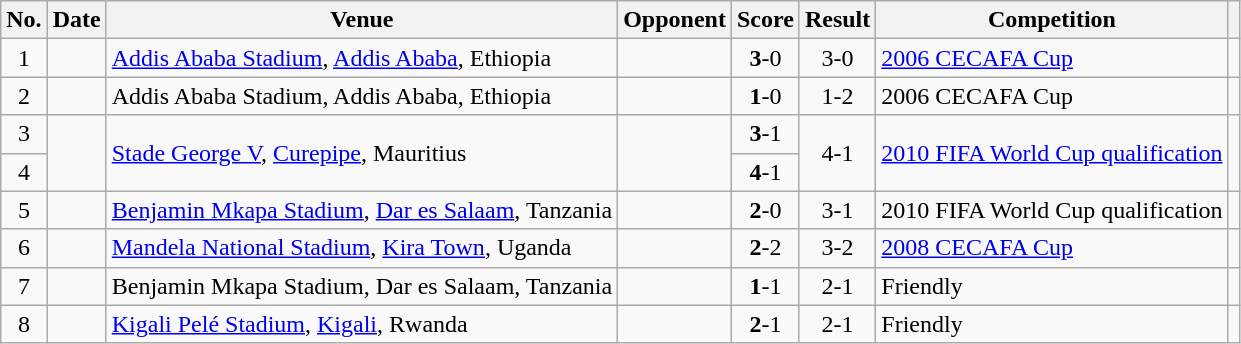<table class="wikitable sortable">
<tr>
<th scope="col">No.</th>
<th scope="col">Date</th>
<th scope="col">Venue</th>
<th scope="col">Opponent</th>
<th scope="col">Score</th>
<th scope="col">Result</th>
<th scope="col">Competition</th>
<th scope="col" class="unsortable"></th>
</tr>
<tr>
<td style="text-align:center">1</td>
<td></td>
<td><a href='#'>Addis Ababa Stadium</a>, <a href='#'>Addis Ababa</a>, Ethiopia</td>
<td></td>
<td style="text-align:center"><strong>3</strong>-0</td>
<td style="text-align:center">3-0</td>
<td><a href='#'>2006 CECAFA Cup</a></td>
<td></td>
</tr>
<tr>
<td style="text-align:center">2</td>
<td></td>
<td>Addis Ababa Stadium, Addis Ababa, Ethiopia</td>
<td></td>
<td style="text-align:center"><strong>1</strong>-0</td>
<td style="text-align:center">1-2</td>
<td>2006 CECAFA Cup</td>
<td></td>
</tr>
<tr>
<td style="text-align:center">3</td>
<td rowspan="2"></td>
<td rowspan="2"><a href='#'>Stade George V</a>, <a href='#'>Curepipe</a>, Mauritius</td>
<td rowspan="2"></td>
<td style="text-align:center"><strong>3</strong>-1</td>
<td rowspan="2" style="text-align:center">4-1</td>
<td rowspan="2"><a href='#'>2010 FIFA World Cup qualification</a></td>
<td rowspan="2"></td>
</tr>
<tr>
<td style="text-align:center">4</td>
<td style="text-align:center"><strong>4</strong>-1</td>
</tr>
<tr>
<td style="text-align:center">5</td>
<td></td>
<td><a href='#'>Benjamin Mkapa Stadium</a>, <a href='#'>Dar es Salaam</a>, Tanzania</td>
<td></td>
<td style="text-align:center"><strong>2</strong>-0</td>
<td style="text-align:center">3-1</td>
<td>2010 FIFA World Cup qualification</td>
<td></td>
</tr>
<tr>
<td style="text-align:center">6</td>
<td></td>
<td><a href='#'>Mandela National Stadium</a>, <a href='#'>Kira Town</a>, Uganda</td>
<td></td>
<td style="text-align:center"><strong>2</strong>-2</td>
<td style="text-align:center">3-2</td>
<td><a href='#'>2008 CECAFA Cup</a></td>
<td></td>
</tr>
<tr>
<td style="text-align:center">7</td>
<td></td>
<td>Benjamin Mkapa Stadium, Dar es Salaam, Tanzania</td>
<td></td>
<td style="text-align:center"><strong>1</strong>-1</td>
<td style="text-align:center">2-1</td>
<td>Friendly</td>
<td></td>
</tr>
<tr>
<td style="text-align:center">8</td>
<td></td>
<td><a href='#'>Kigali Pelé Stadium</a>, <a href='#'>Kigali</a>, Rwanda</td>
<td></td>
<td style="text-align:center"><strong>2</strong>-1</td>
<td style="text-align:center">2-1</td>
<td>Friendly</td>
<td></td>
</tr>
</table>
